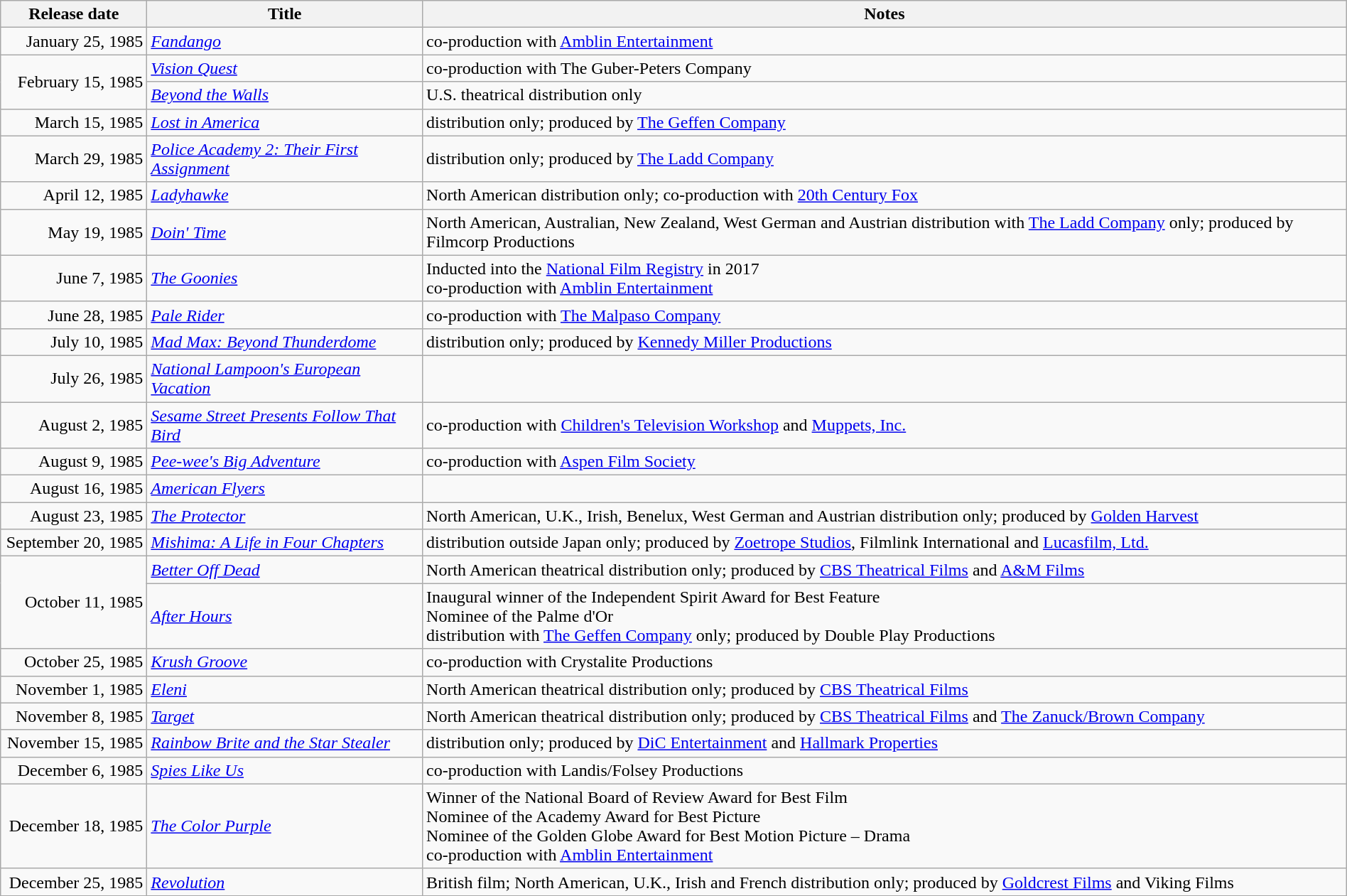<table class="wikitable sortable" style="width:100%;">
<tr>
<th scope="col" style="width:130px;">Release date</th>
<th>Title</th>
<th>Notes</th>
</tr>
<tr>
<td style="text-align:right;">January 25, 1985</td>
<td><em><a href='#'>Fandango</a></em></td>
<td>co-production with <a href='#'>Amblin Entertainment</a></td>
</tr>
<tr>
<td style="text-align:right;" rowspan="2">February 15, 1985</td>
<td><em><a href='#'>Vision Quest</a></em></td>
<td>co-production with The Guber-Peters Company</td>
</tr>
<tr>
<td><em><a href='#'>Beyond the Walls</a></em></td>
<td>U.S. theatrical distribution only</td>
</tr>
<tr>
<td style="text-align:right;">March 15, 1985</td>
<td><em><a href='#'>Lost in America</a></em></td>
<td>distribution only; produced by <a href='#'>The Geffen Company</a></td>
</tr>
<tr>
<td style="text-align:right;">March 29, 1985</td>
<td><em><a href='#'>Police Academy 2: Their First Assignment</a></em></td>
<td>distribution only; produced by <a href='#'>The Ladd Company</a></td>
</tr>
<tr>
<td style="text-align:right;">April 12, 1985</td>
<td><em><a href='#'>Ladyhawke</a></em></td>
<td>North American distribution only; co-production with <a href='#'>20th Century Fox</a></td>
</tr>
<tr>
<td style="text-align:right;">May 19, 1985</td>
<td><em><a href='#'>Doin' Time</a></em></td>
<td>North American, Australian, New Zealand, West German and Austrian distribution with <a href='#'>The Ladd Company</a> only; produced by Filmcorp Productions</td>
</tr>
<tr>
<td style="text-align:right;">June 7, 1985</td>
<td><em><a href='#'>The Goonies</a></em></td>
<td>Inducted into the <a href='#'>National Film Registry</a> in 2017<br>co-production with <a href='#'>Amblin Entertainment</a></td>
</tr>
<tr>
<td style="text-align:right;">June 28, 1985</td>
<td><em><a href='#'>Pale Rider</a></em></td>
<td>co-production with <a href='#'>The Malpaso Company</a></td>
</tr>
<tr>
<td style="text-align:right;">July 10, 1985</td>
<td><em><a href='#'>Mad Max: Beyond Thunderdome</a></em></td>
<td>distribution only; produced by <a href='#'>Kennedy Miller Productions</a></td>
</tr>
<tr>
<td style="text-align:right;">July 26, 1985</td>
<td><em><a href='#'>National Lampoon's European Vacation</a></em></td>
<td></td>
</tr>
<tr>
<td style="text-align:right;">August 2, 1985</td>
<td><em><a href='#'>Sesame Street Presents Follow That Bird</a></em></td>
<td>co-production with <a href='#'>Children's Television Workshop</a> and <a href='#'>Muppets, Inc.</a></td>
</tr>
<tr>
<td style="text-align:right;">August 9, 1985</td>
<td><em><a href='#'>Pee-wee's Big Adventure</a></em></td>
<td>co-production with <a href='#'>Aspen Film Society</a></td>
</tr>
<tr>
<td style="text-align:right;">August 16, 1985</td>
<td><em><a href='#'>American Flyers</a></em></td>
<td></td>
</tr>
<tr>
<td style="text-align:right;">August 23, 1985</td>
<td><em><a href='#'>The Protector</a></em></td>
<td>North American, U.K., Irish, Benelux, West German and Austrian distribution only; produced by <a href='#'>Golden Harvest</a></td>
</tr>
<tr>
<td style="text-align:right;">September 20, 1985</td>
<td><em><a href='#'>Mishima: A Life in Four Chapters</a></em></td>
<td>distribution outside Japan only; produced by <a href='#'>Zoetrope Studios</a>, Filmlink International and <a href='#'>Lucasfilm, Ltd.</a></td>
</tr>
<tr>
<td rowspan="2" style="text-align:right;">October 11, 1985</td>
<td><em><a href='#'>Better Off Dead</a></em></td>
<td>North American theatrical distribution only; produced by <a href='#'>CBS Theatrical Films</a> and <a href='#'>A&M Films</a></td>
</tr>
<tr>
<td><em><a href='#'>After Hours</a></em></td>
<td>Inaugural winner of the Independent Spirit Award for Best Feature<br>Nominee of the Palme d'Or<br>distribution with <a href='#'>The Geffen Company</a> only; produced by Double Play Productions</td>
</tr>
<tr>
<td style="text-align:right;">October 25, 1985</td>
<td><em><a href='#'>Krush Groove</a></em></td>
<td>co-production with Crystalite Productions</td>
</tr>
<tr>
<td style="text-align:right;">November 1, 1985</td>
<td><em><a href='#'>Eleni</a></em></td>
<td>North American theatrical distribution only; produced by <a href='#'>CBS Theatrical Films</a></td>
</tr>
<tr>
<td style="text-align:right;">November 8, 1985</td>
<td><em><a href='#'>Target</a></em></td>
<td>North American theatrical distribution only; produced by <a href='#'>CBS Theatrical Films</a> and <a href='#'>The Zanuck/Brown Company</a></td>
</tr>
<tr>
<td style="text-align:right;">November 15, 1985</td>
<td><em><a href='#'>Rainbow Brite and the Star Stealer</a></em></td>
<td>distribution only; produced by <a href='#'>DiC Entertainment</a> and <a href='#'>Hallmark Properties</a></td>
</tr>
<tr>
<td style="text-align:right;">December 6, 1985</td>
<td><em><a href='#'>Spies Like Us</a></em></td>
<td>co-production with Landis/Folsey Productions</td>
</tr>
<tr>
<td style="text-align:right;">December 18, 1985</td>
<td><em><a href='#'>The Color Purple</a></em></td>
<td>Winner of the National Board of Review Award for Best Film<br>Nominee of the Academy Award for Best Picture<br>Nominee of the Golden Globe Award for Best Motion Picture – Drama<br>co-production with <a href='#'>Amblin Entertainment</a></td>
</tr>
<tr>
<td style="text-align:right;">December 25, 1985</td>
<td><em><a href='#'>Revolution</a></em></td>
<td>British film; North American, U.K., Irish and French distribution only; produced by <a href='#'>Goldcrest Films</a> and Viking Films</td>
</tr>
<tr>
</tr>
</table>
